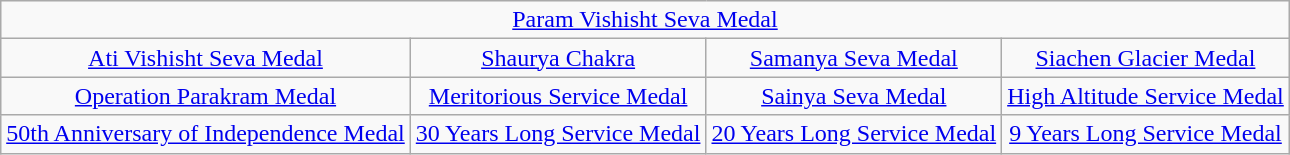<table class="wikitable" style="margin:1em auto; text-align:center;">
<tr>
<td colspan='4'><a href='#'>Param Vishisht Seva Medal</a></td>
</tr>
<tr>
<td><a href='#'>Ati Vishisht Seva Medal</a></td>
<td><a href='#'>Shaurya Chakra</a></td>
<td><a href='#'>Samanya Seva Medal</a></td>
<td><a href='#'>Siachen Glacier Medal</a></td>
</tr>
<tr>
<td><a href='#'>Operation Parakram Medal</a></td>
<td><a href='#'>Meritorious Service Medal</a></td>
<td><a href='#'>Sainya Seva Medal</a></td>
<td><a href='#'>High Altitude Service Medal</a></td>
</tr>
<tr>
<td><a href='#'>50th Anniversary of Independence Medal</a></td>
<td><a href='#'>30 Years Long Service Medal</a></td>
<td><a href='#'>20 Years Long Service Medal</a></td>
<td><a href='#'>9 Years Long Service Medal</a></td>
</tr>
</table>
